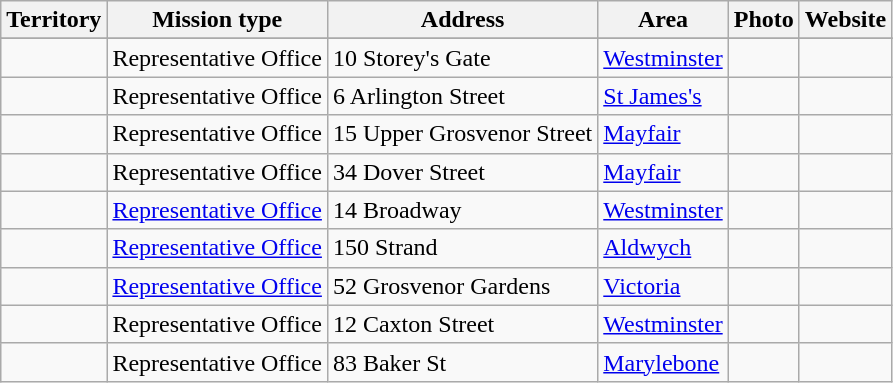<table class="wikitable sortable">
<tr valign="middle">
<th>Territory</th>
<th>Mission type</th>
<th>Address</th>
<th>Area</th>
<th>Photo</th>
<th>Website</th>
</tr>
<tr style="font-weight:bold; background-color: #DDDDDD">
</tr>
<tr>
<td></td>
<td>Representative Office</td>
<td>10 Storey's Gate</td>
<td><a href='#'>Westminster</a></td>
<td></td>
<td></td>
</tr>
<tr>
<td></td>
<td>Representative Office</td>
<td>6 Arlington Street</td>
<td><a href='#'>St James's</a></td>
<td></td>
<td></td>
</tr>
<tr>
<td></td>
<td>Representative Office</td>
<td>15 Upper Grosvenor Street</td>
<td><a href='#'>Mayfair</a></td>
<td></td>
<td></td>
</tr>
<tr>
<td></td>
<td>Representative Office</td>
<td>34 Dover Street</td>
<td><a href='#'>Mayfair</a></td>
<td></td>
<td></td>
</tr>
<tr>
<td></td>
<td><a href='#'>Representative Office</a></td>
<td>14 Broadway</td>
<td><a href='#'>Westminster</a></td>
<td></td>
<td></td>
</tr>
<tr>
<td></td>
<td><a href='#'>Representative Office</a></td>
<td>150 Strand</td>
<td><a href='#'>Aldwych</a></td>
<td></td>
<td></td>
</tr>
<tr>
<td></td>
<td><a href='#'>Representative Office</a></td>
<td>52 Grosvenor Gardens</td>
<td><a href='#'>Victoria</a></td>
<td></td>
<td></td>
</tr>
<tr>
<td></td>
<td>Representative Office</td>
<td>12 Caxton Street</td>
<td><a href='#'>Westminster</a></td>
<td></td>
<td></td>
</tr>
<tr>
<td></td>
<td>Representative Office</td>
<td>83 Baker St</td>
<td><a href='#'>Marylebone</a></td>
<td></td>
<td></td>
</tr>
</table>
